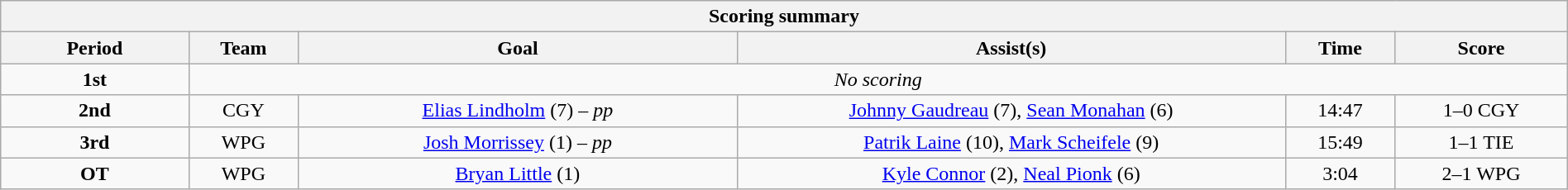<table style="width:100%;" class="wikitable">
<tr>
<th colspan=6>Scoring summary</th>
</tr>
<tr>
<th style="width:12%;">Period</th>
<th style="width:7%;">Team</th>
<th style="width:28%;">Goal</th>
<th style="width:35%;">Assist(s)</th>
<th style="width:7%;">Time</th>
<th style="width:11%;">Score</th>
</tr>
<tr style="text-align:center;">
<td style="text-align:center;"><strong>1st</strong></td>
<td colspan="6" align=center><em>No scoring</em></td>
</tr>
<tr style="text-align:center;">
<td style="text-align:center;"><strong>2nd</strong></td>
<td align=center>CGY</td>
<td><a href='#'>Elias Lindholm</a> (7) – <em>pp</em></td>
<td><a href='#'>Johnny Gaudreau</a> (7), <a href='#'>Sean Monahan</a> (6)</td>
<td align=center>14:47</td>
<td align=center>1–0 CGY</td>
</tr>
<tr style="text-align:center;">
<td style="text-align:center;"><strong>3rd</strong></td>
<td align=center>WPG</td>
<td><a href='#'>Josh Morrissey</a> (1) – <em>pp</em></td>
<td><a href='#'>Patrik Laine</a> (10), <a href='#'>Mark Scheifele</a> (9)</td>
<td align=center>15:49</td>
<td align=center>1–1 TIE</td>
</tr>
<tr style="text-align:center;">
<td style="text-align:center;"><strong>OT</strong></td>
<td align=center>WPG</td>
<td><a href='#'>Bryan Little</a> (1)</td>
<td><a href='#'>Kyle Connor</a> (2), <a href='#'>Neal Pionk</a> (6)</td>
<td align=center>3:04</td>
<td align=center>2–1 WPG</td>
</tr>
</table>
